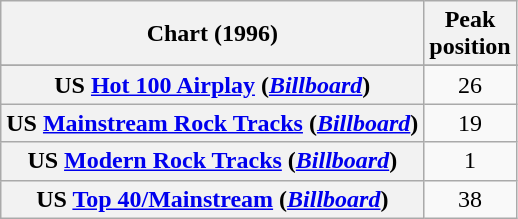<table class="wikitable sortable plainrowheaders" style="text-align:center">
<tr>
<th scope="col">Chart (1996)</th>
<th scope="col">Peak<br>position</th>
</tr>
<tr>
</tr>
<tr>
</tr>
<tr>
</tr>
<tr>
</tr>
<tr>
</tr>
<tr>
<th scope="row">US <a href='#'>Hot 100 Airplay</a> (<em><a href='#'>Billboard</a></em>)</th>
<td>26</td>
</tr>
<tr>
<th scope="row">US <a href='#'>Mainstream Rock Tracks</a> (<em><a href='#'>Billboard</a></em>)</th>
<td>19</td>
</tr>
<tr>
<th scope="row">US <a href='#'>Modern Rock Tracks</a> (<em><a href='#'>Billboard</a></em>)</th>
<td>1</td>
</tr>
<tr>
<th scope="row">US <a href='#'>Top 40/Mainstream</a> (<em><a href='#'>Billboard</a></em>)</th>
<td>38</td>
</tr>
</table>
